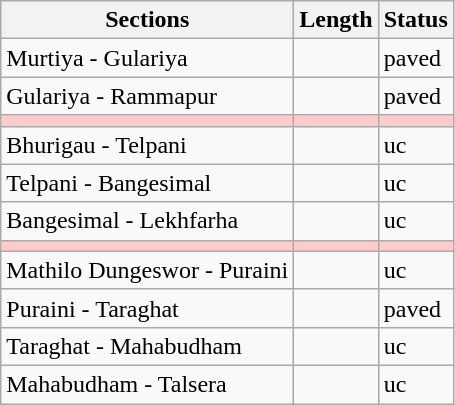<table class="wikitable">
<tr>
<th>Sections</th>
<th>Length</th>
<th>Status</th>
</tr>
<tr>
<td>Murtiya - Gulariya</td>
<td></td>
<td>paved</td>
</tr>
<tr>
<td>Gulariya - Rammapur</td>
<td></td>
<td>paved</td>
</tr>
<tr style="background-color:#FFCCCB">
<td></td>
<td></td>
<td></td>
</tr>
<tr>
<td>Bhurigau - Telpani</td>
<td></td>
<td>uc</td>
</tr>
<tr>
<td>Telpani - Bangesimal</td>
<td></td>
<td>uc</td>
</tr>
<tr>
<td>Bangesimal - Lekhfarha</td>
<td></td>
<td>uc</td>
</tr>
<tr style="background-color:#FFCCCB">
<td></td>
<td></td>
<td></td>
</tr>
<tr>
<td>Mathilo Dungeswor - Puraini</td>
<td></td>
<td>uc</td>
</tr>
<tr>
<td>Puraini - Taraghat</td>
<td></td>
<td>paved</td>
</tr>
<tr>
<td>Taraghat - Mahabudham</td>
<td></td>
<td>uc</td>
</tr>
<tr>
<td>Mahabudham - Talsera</td>
<td></td>
<td>uc</td>
</tr>
</table>
